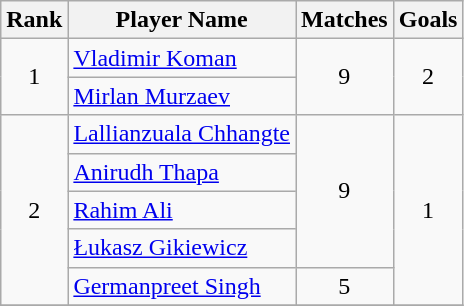<table class="wikitable" style="text-align: center;">
<tr>
<th>Rank</th>
<th>Player Name</th>
<th>Matches</th>
<th>Goals</th>
</tr>
<tr>
<td rowspan="2">1</td>
<td align="left"> <a href='#'>Vladimir Koman</a></td>
<td rowspan="2">9</td>
<td rowspan="2">2</td>
</tr>
<tr>
<td align="left"> <a href='#'>Mirlan Murzaev</a></td>
</tr>
<tr>
<td rowspan="5">2</td>
<td align="left"> <a href='#'>Lallianzuala Chhangte</a></td>
<td rowspan="4">9</td>
<td rowspan="5">1</td>
</tr>
<tr>
<td align="left"> <a href='#'>Anirudh Thapa</a></td>
</tr>
<tr>
<td align="left"> <a href='#'>Rahim Ali</a></td>
</tr>
<tr>
<td align="left"> <a href='#'>Łukasz Gikiewicz</a></td>
</tr>
<tr>
<td align="left"> <a href='#'>Germanpreet Singh</a></td>
<td>5</td>
</tr>
<tr>
</tr>
</table>
